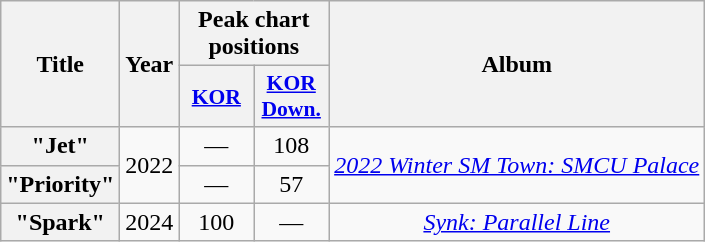<table class="wikitable plainrowheaders" style="text-align:center">
<tr>
<th scope="col" rowspan="2">Title</th>
<th scope="col" rowspan="2">Year</th>
<th scope="col" colspan="2">Peak chart positions</th>
<th scope="col" rowspan="2">Album</th>
</tr>
<tr>
<th scope="col" style="width:3em;font-size:90%"><a href='#'>KOR</a><br></th>
<th scope="col" style="width:3em;font-size:90%"><a href='#'>KOR<br>Down.</a><br></th>
</tr>
<tr>
<th scope="row">"Jet"<br></th>
<td rowspan="2">2022</td>
<td>—</td>
<td>108</td>
<td rowspan="2"><em><a href='#'>2022 Winter SM Town: SMCU Palace</a></em></td>
</tr>
<tr>
<th scope="row">"Priority"<br></th>
<td>—</td>
<td>57</td>
</tr>
<tr>
<th scope="row">"Spark"</th>
<td>2024</td>
<td>100</td>
<td>—</td>
<td><em><a href='#'>Synk: Parallel Line</a></em></td>
</tr>
</table>
